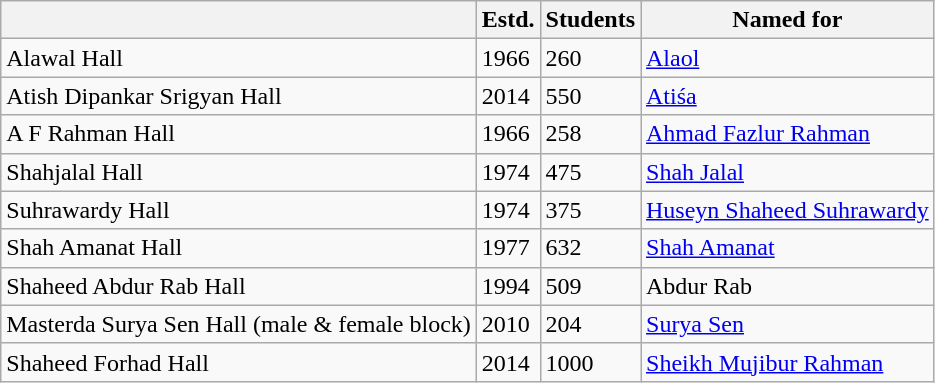<table class="wikitable">
<tr>
<th></th>
<th>Estd.</th>
<th>Students</th>
<th>Named for</th>
</tr>
<tr>
<td>Alawal Hall</td>
<td>1966</td>
<td>260</td>
<td><a href='#'>Alaol</a></td>
</tr>
<tr>
<td>Atish Dipankar Srigyan Hall</td>
<td>2014</td>
<td>550</td>
<td><a href='#'>Atiśa</a></td>
</tr>
<tr>
<td>A F Rahman Hall</td>
<td>1966</td>
<td>258</td>
<td><a href='#'>Ahmad Fazlur Rahman</a></td>
</tr>
<tr>
<td>Shahjalal Hall</td>
<td>1974</td>
<td>475</td>
<td><a href='#'>Shah Jalal</a></td>
</tr>
<tr>
<td>Suhrawardy Hall</td>
<td>1974</td>
<td>375</td>
<td><a href='#'>Huseyn Shaheed Suhrawardy</a></td>
</tr>
<tr>
<td>Shah Amanat Hall</td>
<td>1977</td>
<td>632</td>
<td><a href='#'>Shah Amanat</a></td>
</tr>
<tr>
<td>Shaheed Abdur Rab Hall</td>
<td>1994</td>
<td>509</td>
<td>Abdur Rab </td>
</tr>
<tr>
<td>Masterda Surya Sen Hall (male & female block)</td>
<td>2010</td>
<td>204</td>
<td><a href='#'>Surya Sen</a></td>
</tr>
<tr>
<td>Shaheed Forhad Hall</td>
<td>2014</td>
<td>1000</td>
<td><a href='#'>Sheikh Mujibur Rahman</a></td>
</tr>
</table>
